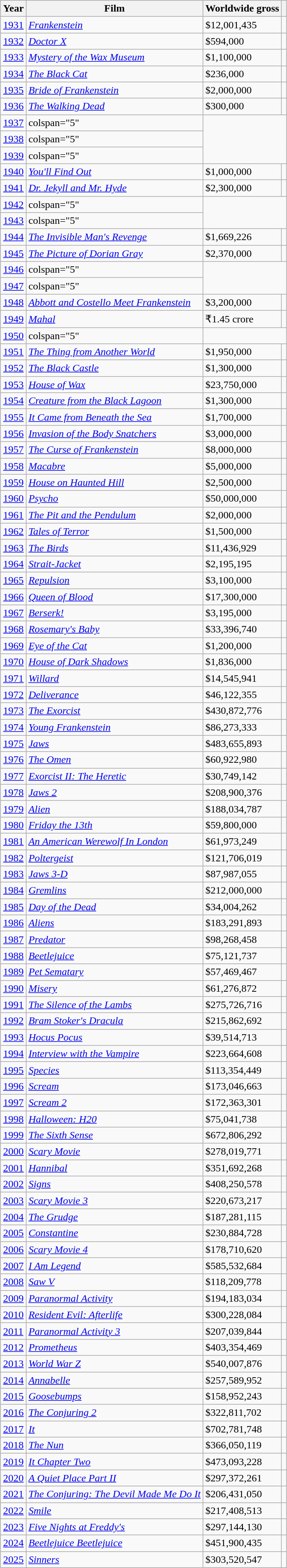<table class="wikitable plainrowheaders" style="margin:auto; margin:auto;">
<tr>
<th>Year</th>
<th>Film</th>
<th>Worldwide gross</th>
<th></th>
</tr>
<tr>
<td><a href='#'>1931</a></td>
<td><em><a href='#'>Frankenstein</a></em></td>
<td>$12,001,435</td>
<td></td>
</tr>
<tr>
<td><a href='#'>1932</a></td>
<td><em><a href='#'>Doctor X</a></em></td>
<td>$594,000</td>
<td></td>
</tr>
<tr>
<td><a href='#'>1933</a></td>
<td><em><a href='#'>Mystery of the Wax Museum</a></em></td>
<td>$1,100,000</td>
<td></td>
</tr>
<tr>
<td><a href='#'>1934</a></td>
<td><em><a href='#'>The Black Cat</a></em></td>
<td>$236,000</td>
<td></td>
</tr>
<tr>
<td><a href='#'>1935</a></td>
<td><em><a href='#'>Bride of Frankenstein</a></em></td>
<td>$2,000,000</td>
<td></td>
</tr>
<tr>
<td><a href='#'>1936</a></td>
<td><em><a href='#'>The Walking Dead</a></em></td>
<td>$300,000</td>
<td></td>
</tr>
<tr>
<td><a href='#'>1937</a></td>
<td>colspan="5" </td>
</tr>
<tr>
<td><a href='#'>1938</a></td>
<td>colspan="5" </td>
</tr>
<tr>
<td><a href='#'>1939</a></td>
<td>colspan="5" </td>
</tr>
<tr>
<td><a href='#'>1940</a></td>
<td><em><a href='#'>You'll Find Out</a></em></td>
<td>$1,000,000</td>
<td></td>
</tr>
<tr>
<td><a href='#'>1941</a></td>
<td><em><a href='#'>Dr. Jekyll and Mr. Hyde</a></em></td>
<td>$2,300,000</td>
<td></td>
</tr>
<tr>
<td><a href='#'>1942</a></td>
<td>colspan="5" </td>
</tr>
<tr>
<td><a href='#'>1943</a></td>
<td>colspan="5" </td>
</tr>
<tr>
<td><a href='#'>1944</a></td>
<td><em><a href='#'>The Invisible Man's Revenge</a></em></td>
<td>$1,669,226</td>
<td></td>
</tr>
<tr>
<td><a href='#'>1945</a></td>
<td><em><a href='#'>The Picture of Dorian Gray</a></em></td>
<td>$2,370,000</td>
<td></td>
</tr>
<tr>
<td><a href='#'>1946</a></td>
<td>colspan="5" </td>
</tr>
<tr>
<td><a href='#'>1947</a></td>
<td>colspan="5" </td>
</tr>
<tr>
<td><a href='#'>1948</a></td>
<td><em><a href='#'>Abbott and Costello Meet Frankenstein</a></em></td>
<td>$3,200,000</td>
<td></td>
</tr>
<tr>
<td><a href='#'>1949</a></td>
<td><em><a href='#'>Mahal</a></em></td>
<td>₹1.45 crore</td>
<td></td>
</tr>
<tr>
<td><a href='#'>1950</a></td>
<td>colspan="5" </td>
</tr>
<tr>
<td><a href='#'>1951</a></td>
<td><em><a href='#'>The Thing from Another World</a></em></td>
<td>$1,950,000</td>
<td></td>
</tr>
<tr>
<td><a href='#'>1952</a></td>
<td><em><a href='#'>The Black Castle</a></em></td>
<td>$1,300,000</td>
<td></td>
</tr>
<tr>
<td><a href='#'>1953</a></td>
<td><em><a href='#'>House of Wax</a></em></td>
<td>$23,750,000</td>
<td></td>
</tr>
<tr>
<td><a href='#'>1954</a></td>
<td><em><a href='#'>Creature from the Black Lagoon</a></em></td>
<td>$1,300,000</td>
<td></td>
</tr>
<tr>
<td><a href='#'>1955</a></td>
<td><em><a href='#'>It Came from Beneath the Sea</a></em></td>
<td>$1,700,000</td>
<td></td>
</tr>
<tr>
<td><a href='#'>1956</a></td>
<td><em><a href='#'>Invasion of the Body Snatchers</a></em></td>
<td>$3,000,000</td>
<td></td>
</tr>
<tr>
<td><a href='#'>1957</a></td>
<td><em><a href='#'>The Curse of Frankenstein</a></em></td>
<td>$8,000,000</td>
<td></td>
</tr>
<tr>
<td><a href='#'>1958</a></td>
<td><em><a href='#'>Macabre</a></em></td>
<td>$5,000,000</td>
<td></td>
</tr>
<tr>
<td><a href='#'>1959</a></td>
<td><em><a href='#'>House on Haunted Hill</a></em></td>
<td>$2,500,000</td>
<td></td>
</tr>
<tr>
<td><a href='#'>1960</a></td>
<td><em><a href='#'>Psycho</a></em></td>
<td>$50,000,000</td>
<td></td>
</tr>
<tr>
<td><a href='#'>1961</a></td>
<td><em><a href='#'>The Pit and the Pendulum</a></em></td>
<td>$2,000,000</td>
<td></td>
</tr>
<tr>
<td><a href='#'>1962</a></td>
<td><em><a href='#'>Tales of Terror</a></em></td>
<td>$1,500,000</td>
<td></td>
</tr>
<tr>
<td><a href='#'>1963</a></td>
<td><em><a href='#'>The Birds</a></em></td>
<td>$11,436,929</td>
<td></td>
</tr>
<tr>
<td><a href='#'>1964</a></td>
<td><em><a href='#'>Strait-Jacket</a></em></td>
<td>$2,195,195</td>
<td></td>
</tr>
<tr>
<td><a href='#'>1965</a></td>
<td><em><a href='#'>Repulsion</a></em></td>
<td>$3,100,000</td>
<td></td>
</tr>
<tr>
<td><a href='#'>1966</a></td>
<td><em><a href='#'>Queen of Blood</a></em></td>
<td>$17,300,000</td>
<td></td>
</tr>
<tr>
<td><a href='#'>1967</a></td>
<td><em><a href='#'>Berserk!</a></em></td>
<td>$3,195,000</td>
<td></td>
</tr>
<tr>
<td><a href='#'>1968</a></td>
<td><em><a href='#'>Rosemary's Baby</a></em></td>
<td>$33,396,740</td>
<td></td>
</tr>
<tr>
<td><a href='#'>1969</a></td>
<td><em><a href='#'>Eye of the Cat</a></em></td>
<td>$1,200,000</td>
<td></td>
</tr>
<tr>
<td><a href='#'>1970</a></td>
<td><em><a href='#'>House of Dark Shadows</a></em></td>
<td>$1,836,000</td>
<td></td>
</tr>
<tr>
<td><a href='#'>1971</a></td>
<td><em><a href='#'>Willard</a></em></td>
<td>$14,545,941</td>
<td></td>
</tr>
<tr>
<td><a href='#'>1972</a></td>
<td><em><a href='#'>Deliverance</a></em></td>
<td>$46,122,355</td>
<td></td>
</tr>
<tr>
<td><a href='#'>1973</a></td>
<td><em><a href='#'>The Exorcist</a></em></td>
<td>$430,872,776</td>
<td></td>
</tr>
<tr>
<td><a href='#'>1974</a></td>
<td><em><a href='#'>Young Frankenstein</a></em></td>
<td>$86,273,333</td>
<td></td>
</tr>
<tr>
<td><a href='#'>1975</a></td>
<td><em><a href='#'>Jaws</a></em></td>
<td>$483,655,893</td>
<td></td>
</tr>
<tr>
<td><a href='#'>1976</a></td>
<td><em><a href='#'>The Omen</a></em></td>
<td>$60,922,980</td>
<td></td>
</tr>
<tr>
<td><a href='#'>1977</a></td>
<td><em><a href='#'>Exorcist II: The Heretic</a></em></td>
<td>$30,749,142</td>
<td></td>
</tr>
<tr>
<td><a href='#'>1978</a></td>
<td><em><a href='#'>Jaws 2</a></em></td>
<td>$208,900,376</td>
<td></td>
</tr>
<tr>
<td><a href='#'>1979</a></td>
<td><em><a href='#'>Alien</a></em></td>
<td>$188,034,787</td>
<td></td>
</tr>
<tr>
<td><a href='#'>1980</a></td>
<td><em><a href='#'>Friday the 13th</a></em></td>
<td>$59,800,000</td>
<td></td>
</tr>
<tr>
<td><a href='#'>1981</a></td>
<td><em><a href='#'>An American Werewolf In London</a></em></td>
<td>$61,973,249</td>
<td></td>
</tr>
<tr>
<td><a href='#'>1982</a></td>
<td><em><a href='#'>Poltergeist</a></em></td>
<td>$121,706,019</td>
<td></td>
</tr>
<tr>
<td><a href='#'>1983</a></td>
<td><em><a href='#'>Jaws 3-D</a></em></td>
<td>$87,987,055</td>
<td></td>
</tr>
<tr>
<td><a href='#'>1984</a></td>
<td><em><a href='#'>Gremlins</a></em></td>
<td>$212,000,000</td>
<td></td>
</tr>
<tr>
<td><a href='#'>1985</a></td>
<td><em><a href='#'>Day of the Dead</a></em></td>
<td>$34,004,262</td>
<td></td>
</tr>
<tr>
<td><a href='#'>1986</a></td>
<td><em><a href='#'>Aliens</a></em></td>
<td>$183,291,893</td>
<td></td>
</tr>
<tr>
<td><a href='#'>1987</a></td>
<td><em><a href='#'>Predator</a></em></td>
<td>$98,268,458</td>
<td></td>
</tr>
<tr>
<td><a href='#'>1988</a></td>
<td><em><a href='#'>Beetlejuice</a></em></td>
<td>$75,121,737</td>
<td></td>
</tr>
<tr>
<td><a href='#'>1989</a></td>
<td><em><a href='#'>Pet Sematary</a></em></td>
<td>$57,469,467</td>
<td></td>
</tr>
<tr>
<td><a href='#'>1990</a></td>
<td><em><a href='#'>Misery</a></em></td>
<td>$61,276,872</td>
<td></td>
</tr>
<tr>
<td><a href='#'>1991</a></td>
<td><em><a href='#'>The Silence of the Lambs</a></em></td>
<td>$275,726,716</td>
<td></td>
</tr>
<tr>
<td><a href='#'>1992</a></td>
<td><em><a href='#'>Bram Stoker's Dracula</a></em></td>
<td>$215,862,692</td>
<td></td>
</tr>
<tr>
<td><a href='#'>1993</a></td>
<td><em><a href='#'>Hocus Pocus</a></em></td>
<td>$39,514,713</td>
<td></td>
</tr>
<tr>
<td><a href='#'>1994</a></td>
<td><em><a href='#'>Interview with the Vampire</a></em></td>
<td>$223,664,608</td>
<td></td>
</tr>
<tr>
<td><a href='#'>1995</a></td>
<td><em><a href='#'>Species</a></em></td>
<td>$113,354,449</td>
<td></td>
</tr>
<tr>
<td><a href='#'>1996</a></td>
<td><em><a href='#'>Scream</a></em></td>
<td>$173,046,663</td>
<td></td>
</tr>
<tr>
<td><a href='#'>1997</a></td>
<td><em><a href='#'>Scream 2</a></em></td>
<td>$172,363,301</td>
<td></td>
</tr>
<tr>
<td><a href='#'>1998</a></td>
<td><em><a href='#'>Halloween: H20</a></em></td>
<td>$75,041,738</td>
<td></td>
</tr>
<tr>
<td><a href='#'>1999</a></td>
<td><em><a href='#'>The Sixth Sense</a></em></td>
<td>$672,806,292</td>
<td></td>
</tr>
<tr>
<td><a href='#'>2000</a></td>
<td><em><a href='#'>Scary Movie</a></em></td>
<td>$278,019,771</td>
<td></td>
</tr>
<tr>
<td><a href='#'>2001</a></td>
<td><em><a href='#'>Hannibal</a></em></td>
<td>$351,692,268</td>
<td></td>
</tr>
<tr>
<td><a href='#'>2002</a></td>
<td><em><a href='#'>Signs</a></em></td>
<td>$408,250,578</td>
<td></td>
</tr>
<tr>
<td><a href='#'>2003</a></td>
<td><em><a href='#'>Scary Movie 3</a></em></td>
<td>$220,673,217</td>
<td></td>
</tr>
<tr>
<td><a href='#'>2004</a></td>
<td><em><a href='#'>The Grudge</a></em></td>
<td>$187,281,115</td>
<td></td>
</tr>
<tr>
<td><a href='#'>2005</a></td>
<td><em><a href='#'>Constantine</a></em></td>
<td>$230,884,728</td>
<td></td>
</tr>
<tr>
<td><a href='#'>2006</a></td>
<td><em><a href='#'>Scary Movie 4</a></em></td>
<td>$178,710,620</td>
<td></td>
</tr>
<tr>
<td><a href='#'>2007</a></td>
<td><em><a href='#'>I Am Legend</a></em></td>
<td>$585,532,684</td>
<td></td>
</tr>
<tr>
<td><a href='#'>2008</a></td>
<td><em><a href='#'>Saw V</a></em></td>
<td>$118,209,778</td>
<td></td>
</tr>
<tr>
<td><a href='#'>2009</a></td>
<td><em><a href='#'>Paranormal Activity</a></em></td>
<td>$194,183,034</td>
<td></td>
</tr>
<tr>
<td><a href='#'>2010</a></td>
<td><em><a href='#'>Resident Evil: Afterlife</a></em></td>
<td>$300,228,084</td>
<td></td>
</tr>
<tr>
<td><a href='#'>2011</a></td>
<td><em><a href='#'>Paranormal Activity 3</a></em></td>
<td>$207,039,844</td>
<td></td>
</tr>
<tr>
<td><a href='#'>2012</a></td>
<td><em><a href='#'>Prometheus</a></em></td>
<td>$403,354,469</td>
<td></td>
</tr>
<tr>
<td><a href='#'>2013</a></td>
<td><em><a href='#'>World War Z</a></em></td>
<td>$540,007,876</td>
<td></td>
</tr>
<tr>
<td><a href='#'>2014</a></td>
<td><em><a href='#'>Annabelle</a></em></td>
<td>$257,589,952</td>
<td></td>
</tr>
<tr>
<td><a href='#'>2015</a></td>
<td><em><a href='#'>Goosebumps</a></em></td>
<td>$158,952,243</td>
<td></td>
</tr>
<tr>
<td><a href='#'>2016</a></td>
<td><em><a href='#'>The Conjuring 2</a></em></td>
<td>$322,811,702</td>
<td></td>
</tr>
<tr>
<td><a href='#'>2017</a></td>
<td><em><a href='#'>It</a></em></td>
<td>$702,781,748</td>
<td></td>
</tr>
<tr>
<td><a href='#'>2018</a></td>
<td><em><a href='#'>The Nun</a></em></td>
<td>$366,050,119</td>
<td></td>
</tr>
<tr>
<td><a href='#'>2019</a></td>
<td><em><a href='#'>It Chapter Two</a></em></td>
<td>$473,093,228</td>
<td></td>
</tr>
<tr>
<td><a href='#'>2020</a></td>
<td><em><a href='#'>A Quiet Place Part II</a></em></td>
<td>$297,372,261</td>
<td></td>
</tr>
<tr>
<td><a href='#'>2021</a></td>
<td><em><a href='#'>The Conjuring: The Devil Made Me Do It</a></em></td>
<td>$206,431,050</td>
<td></td>
</tr>
<tr>
<td><a href='#'>2022</a></td>
<td><em><a href='#'>Smile</a></em></td>
<td>$217,408,513</td>
<td></td>
</tr>
<tr>
<td><a href='#'>2023</a></td>
<td><em><a href='#'>Five Nights at Freddy's</a></em></td>
<td>$297,144,130</td>
<td></td>
</tr>
<tr>
<td><a href='#'>2024</a></td>
<td><em><a href='#'>Beetlejuice Beetlejuice</a></em></td>
<td>$451,900,435</td>
<td></td>
</tr>
<tr>
<td><a href='#'>2025</a></td>
<td><em><a href='#'>Sinners</a></em></td>
<td>$303,520,547</td>
<td></td>
</tr>
</table>
